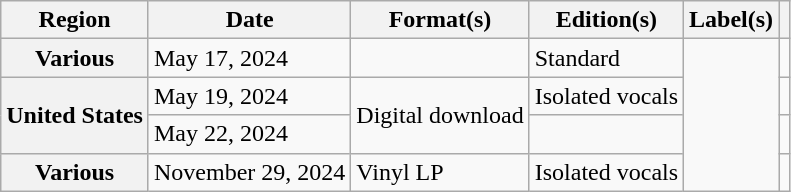<table class="wikitable plainrowheaders">
<tr>
<th scope="col">Region</th>
<th scope="col">Date</th>
<th scope="col">Format(s)</th>
<th scope="col">Edition(s)</th>
<th scope="col">Label(s)</th>
<th scope="col"></th>
</tr>
<tr>
<th scope="row">Various</th>
<td>May 17, 2024</td>
<td></td>
<td>Standard</td>
<td rowspan="4"></td>
<td style="text-align:center;"></td>
</tr>
<tr>
<th rowspan="2" scope="row">United States</th>
<td>May 19, 2024</td>
<td rowspan="2">Digital download</td>
<td>Isolated vocals</td>
<td style="text-align:center;"></td>
</tr>
<tr>
<td>May 22, 2024</td>
<td></td>
<td style="text-align:center;"></td>
</tr>
<tr>
<th rowspan="2" scope="row">Various</th>
<td>November 29, 2024</td>
<td>Vinyl LP</td>
<td>Isolated vocals</td>
<td style="text-align:center;"></td>
</tr>
</table>
